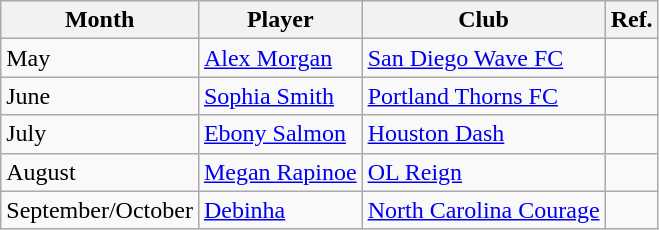<table class="wikitable">
<tr>
<th>Month</th>
<th>Player</th>
<th>Club</th>
<th>Ref.</th>
</tr>
<tr>
<td>May</td>
<td> <a href='#'>Alex Morgan</a></td>
<td><a href='#'>San Diego Wave FC</a></td>
<td></td>
</tr>
<tr>
<td>June</td>
<td> <a href='#'>Sophia Smith</a></td>
<td><a href='#'>Portland Thorns FC</a></td>
<td></td>
</tr>
<tr>
<td>July</td>
<td> <a href='#'>Ebony Salmon</a></td>
<td><a href='#'>Houston Dash</a></td>
<td></td>
</tr>
<tr>
<td>August</td>
<td> <a href='#'>Megan Rapinoe</a></td>
<td><a href='#'>OL Reign</a></td>
<td></td>
</tr>
<tr>
<td>September/October</td>
<td> <a href='#'>Debinha</a></td>
<td><a href='#'>North Carolina Courage</a></td>
<td></td>
</tr>
</table>
